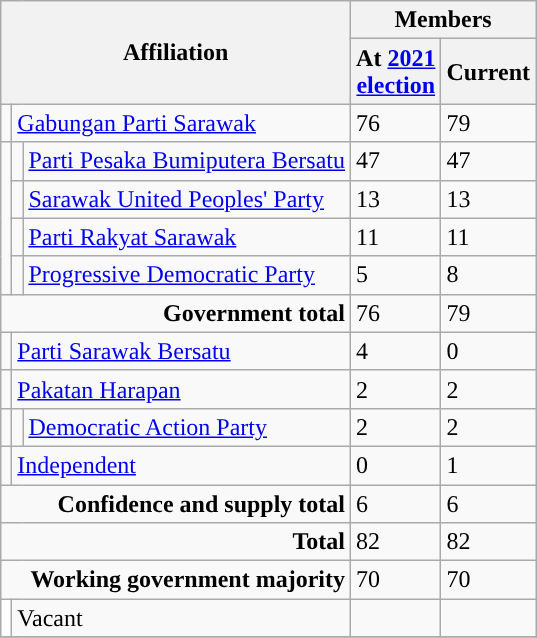<table class="wikitable">
<tr>
<th colspan="3" rowspan="2" style="vertical-align:middle; ">Affiliation</th>
<th colspan="2" style="vertical-align:top;">Members</th>
</tr>
<tr>
<th>At <a href='#'>2021<br>election</a></th>
<th>Current</th>
</tr>
<tr>
<td style="background:"></td>
<td colspan="2"><a href='#'>Gabungan Parti Sarawak</a></td>
<td>76</td>
<td>79</td>
</tr>
<tr>
<td rowspan="4"></td>
<td style="background:"></td>
<td><a href='#'>Parti Pesaka Bumiputera Bersatu</a></td>
<td>47</td>
<td>47</td>
</tr>
<tr>
<td style="background:"></td>
<td><a href='#'>Sarawak United Peoples' Party</a></td>
<td>13</td>
<td>13</td>
</tr>
<tr>
<td style="background:"></td>
<td><a href='#'>Parti Rakyat Sarawak</a></td>
<td>11</td>
<td>11</td>
</tr>
<tr>
<td style="background:"></td>
<td><a href='#'>Progressive Democratic Party</a></td>
<td>5</td>
<td>8</td>
</tr>
<tr>
<td colspan="3" style="text-align:right; "><strong>Government total</strong></td>
<td>76</td>
<td>79</td>
</tr>
<tr>
<td style="background:"></td>
<td colspan="2"><a href='#'>Parti Sarawak Bersatu</a></td>
<td>4</td>
<td>0</td>
</tr>
<tr>
<td style="background:"></td>
<td colspan="2"><a href='#'>Pakatan Harapan</a></td>
<td>2</td>
<td>2</td>
</tr>
<tr>
<td></td>
<td style="background:"></td>
<td><a href='#'>Democratic Action Party</a></td>
<td>2</td>
<td>2</td>
</tr>
<tr>
<td style="background:"></td>
<td colspan="2"><a href='#'>Independent</a></td>
<td>0</td>
<td>1</td>
</tr>
<tr>
<td colspan="3" style="text-align:right; "><strong>Confidence and supply total</strong></td>
<td>6</td>
<td>6</td>
</tr>
<tr>
<td colspan="3" style="text-align:right; "><strong>Total</strong></td>
<td>82</td>
<td>82</td>
</tr>
<tr>
<td colspan="3" style="text-align:right; "><strong>Working government majority</strong></td>
<td>70</td>
<td>70</td>
</tr>
<tr>
<td style="background:white;"></td>
<td colspan="2">Vacant</td>
<td></td>
<td></td>
</tr>
<tr>
</tr>
</table>
